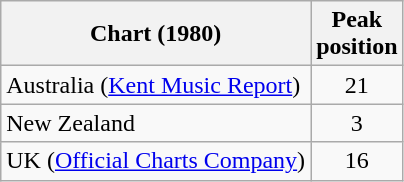<table class="wikitable">
<tr>
<th>Chart (1980)</th>
<th>Peak<br>position</th>
</tr>
<tr>
<td>Australia (<a href='#'>Kent Music Report</a>)</td>
<td style="text-align:center;">21</td>
</tr>
<tr>
<td>New Zealand</td>
<td style="text-align:center;">3</td>
</tr>
<tr>
<td>UK (<a href='#'>Official Charts Company</a>)</td>
<td style="text-align:center;">16</td>
</tr>
</table>
